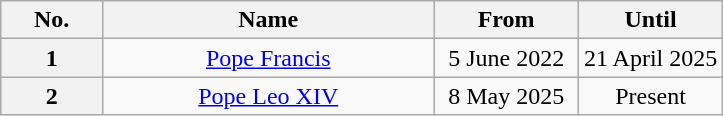<table class="wikitable" style="font-size:100%; text-align:center;">
<tr>
<th scope="col">No.</th>
<th scope="col" style="border-left:none;">Name</th>
<th scope="col" style="width:20%;">From</th>
<th scope="col" style="width:20%;">Until</th>
</tr>
<tr>
<th scope="row">1</th>
<td><a href='#'>Pope Francis</a><br></td>
<td>5 June 2022</td>
<td>21 April 2025</td>
</tr>
<tr>
<th>2</th>
<td><a href='#'>Pope Leo XIV</a><br></td>
<td>8 May 2025</td>
<td>Present</td>
</tr>
</table>
